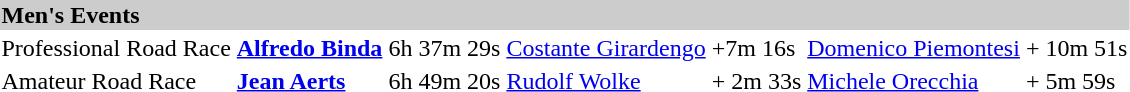<table>
<tr bgcolor="#cccccc">
<td colspan=7><strong>Men's Events</strong></td>
</tr>
<tr>
<td>Professional Road Race<br></td>
<td><strong><a href='#'>Alfredo Binda</a></strong><br><small></small></td>
<td>6h 37m 29s</td>
<td><a href='#'>Costante Girardengo</a><br><small></small></td>
<td>+7m 16s</td>
<td><a href='#'>Domenico Piemontesi</a><br><small></small></td>
<td>+ 10m 51s</td>
</tr>
<tr>
<td>Amateur Road Race</td>
<td><strong><a href='#'>Jean Aerts</a></strong><br><small></small></td>
<td>6h 49m 20s</td>
<td><a href='#'>Rudolf Wolke</a><br><small></small></td>
<td>+ 2m 33s</td>
<td><a href='#'>Michele Orecchia</a><br><small></small></td>
<td>+ 5m 59s</td>
</tr>
</table>
